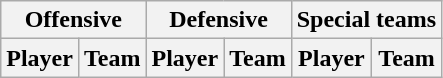<table class="wikitable">
<tr>
<th colspan="2">Offensive</th>
<th colspan="2">Defensive</th>
<th colspan="2">Special teams</th>
</tr>
<tr>
<th>Player</th>
<th>Team</th>
<th>Player</th>
<th>Team</th>
<th>Player</th>
<th>Team</th>
</tr>
</table>
